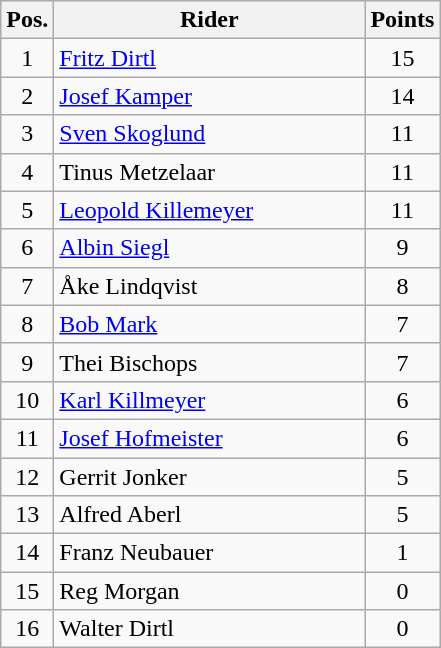<table class=wikitable>
<tr>
<th width=25px>Pos.</th>
<th width=200px>Rider</th>
<th width=40px>Points</th>
</tr>
<tr align=center >
<td>1</td>
<td align=left> <a href='#'>Fritz Dirtl</a></td>
<td>15</td>
</tr>
<tr align=center >
<td>2</td>
<td align=left> <a href='#'>Josef Kamper</a></td>
<td>14</td>
</tr>
<tr align=center >
<td>3</td>
<td align=left> <a href='#'>Sven Skoglund</a></td>
<td>11</td>
</tr>
<tr align=center >
<td>4</td>
<td align=left> Tinus Metzelaar</td>
<td>11</td>
</tr>
<tr align=center>
<td>5</td>
<td align=left> <a href='#'>Leopold Killemeyer</a></td>
<td>11</td>
</tr>
<tr align=center>
<td>6</td>
<td align=left> <a href='#'>Albin Siegl</a></td>
<td>9</td>
</tr>
<tr align=center>
<td>7</td>
<td align=left> Åke Lindqvist</td>
<td>8</td>
</tr>
<tr align=center>
<td>8</td>
<td align=left> <a href='#'>Bob Mark</a></td>
<td>7</td>
</tr>
<tr align=center>
<td>9</td>
<td align=left> Thei Bischops</td>
<td>7</td>
</tr>
<tr align=center>
<td>10</td>
<td align=left> <a href='#'>Karl Killmeyer</a></td>
<td>6</td>
</tr>
<tr align=center>
<td>11</td>
<td align=left> <a href='#'>Josef Hofmeister</a></td>
<td>6</td>
</tr>
<tr align=center>
<td>12</td>
<td align=left> Gerrit Jonker</td>
<td>5</td>
</tr>
<tr align=center>
<td>13</td>
<td align=left> Alfred Aberl</td>
<td>5</td>
</tr>
<tr align=center>
<td>14</td>
<td align=left> Franz Neubauer</td>
<td>1</td>
</tr>
<tr align=center>
<td>15</td>
<td align=left> Reg Morgan</td>
<td>0</td>
</tr>
<tr align=center>
<td>16</td>
<td align=left> Walter Dirtl</td>
<td>0</td>
</tr>
</table>
